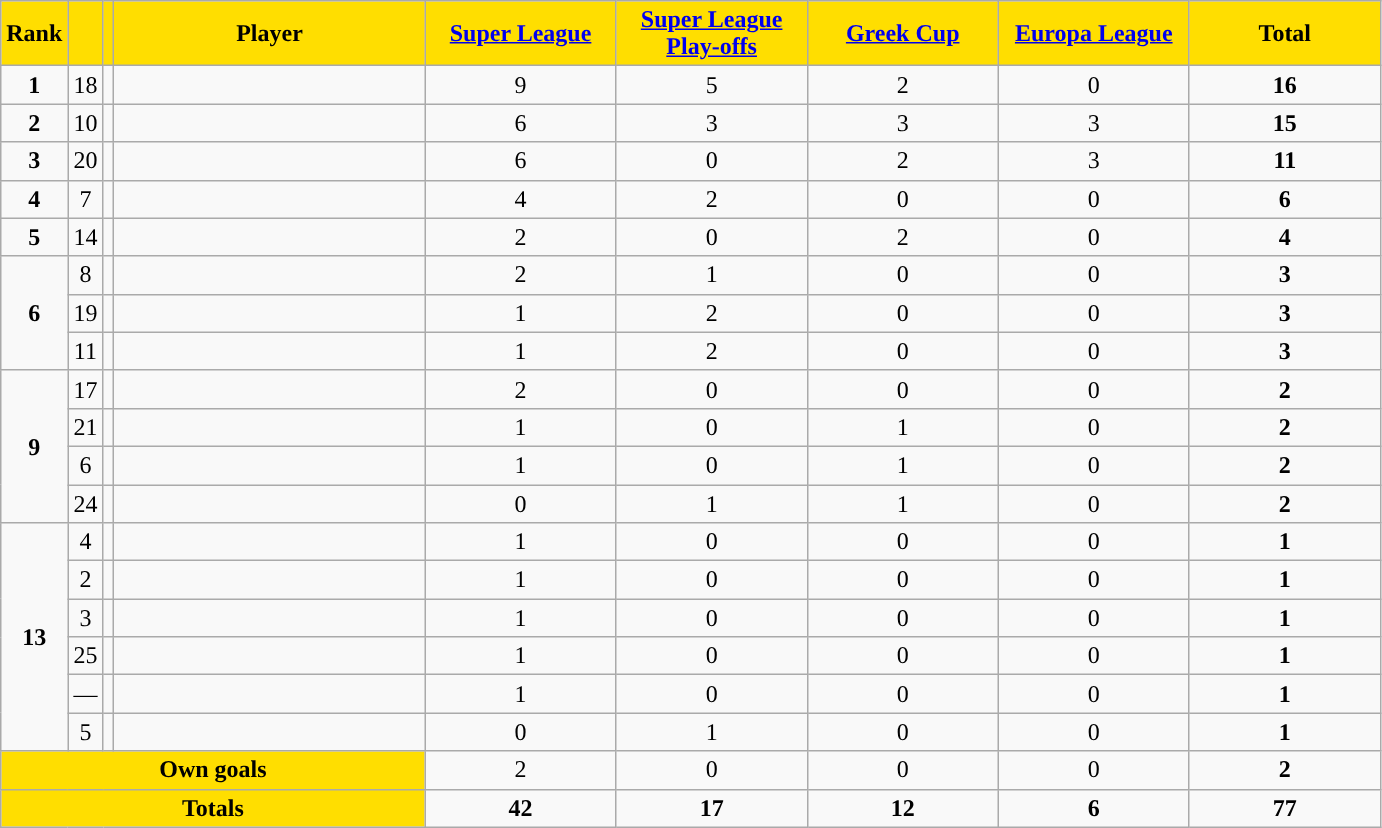<table class="wikitable sortable" style="text-align: center">
<tr>
<th style="background:#FFDE00">Rank</th>
<th style="background:#FFDE00"></th>
<th style="background:#FFDE00"></th>
<th width=200 style="background:#FFDE00">Player</th>
<th width=120 style="background:#FFDE00"><a href='#'>Super League</a></th>
<th width=120 style="background:#FFDE00"><a href='#'>Super League Play-offs</a></th>
<th width=120 style="background:#FFDE00"><a href='#'>Greek Cup</a></th>
<th width=120 style="background:#FFDE00"><a href='#'>Europa League</a></th>
<th width=120 style="background:#FFDE00">Total</th>
</tr>
<tr>
<td><strong>1</strong></td>
<td>18</td>
<td></td>
<td align=left></td>
<td>9</td>
<td>5</td>
<td>2</td>
<td>0</td>
<td><strong>16</strong></td>
</tr>
<tr>
<td><strong>2</strong></td>
<td>10</td>
<td></td>
<td align=left></td>
<td>6</td>
<td>3</td>
<td>3</td>
<td>3</td>
<td><strong>15</strong></td>
</tr>
<tr>
<td><strong>3</strong></td>
<td>20</td>
<td></td>
<td align=left></td>
<td>6</td>
<td>0</td>
<td>2</td>
<td>3</td>
<td><strong>11</strong></td>
</tr>
<tr>
<td><strong>4</strong></td>
<td>7</td>
<td></td>
<td align=left></td>
<td>4</td>
<td>2</td>
<td>0</td>
<td>0</td>
<td><strong>6</strong></td>
</tr>
<tr>
<td><strong>5</strong></td>
<td>14</td>
<td></td>
<td align=left></td>
<td>2</td>
<td>0</td>
<td>2</td>
<td>0</td>
<td><strong>4</strong></td>
</tr>
<tr>
<td rowspan=3><strong>6</strong></td>
<td>8</td>
<td></td>
<td align=left></td>
<td>2</td>
<td>1</td>
<td>0</td>
<td>0</td>
<td><strong>3</strong></td>
</tr>
<tr>
<td>19</td>
<td></td>
<td align=left></td>
<td>1</td>
<td>2</td>
<td>0</td>
<td>0</td>
<td><strong>3</strong></td>
</tr>
<tr>
<td>11</td>
<td></td>
<td align=left></td>
<td>1</td>
<td>2</td>
<td>0</td>
<td>0</td>
<td><strong>3</strong></td>
</tr>
<tr>
<td rowspan=4><strong>9</strong></td>
<td>17</td>
<td></td>
<td align=left></td>
<td>2</td>
<td>0</td>
<td>0</td>
<td>0</td>
<td><strong>2</strong></td>
</tr>
<tr>
<td>21</td>
<td></td>
<td align=left></td>
<td>1</td>
<td>0</td>
<td>1</td>
<td>0</td>
<td><strong>2</strong></td>
</tr>
<tr>
<td>6</td>
<td></td>
<td align=left></td>
<td>1</td>
<td>0</td>
<td>1</td>
<td>0</td>
<td><strong>2</strong></td>
</tr>
<tr>
<td>24</td>
<td></td>
<td align=left></td>
<td>0</td>
<td>1</td>
<td>1</td>
<td>0</td>
<td><strong>2</strong></td>
</tr>
<tr>
<td rowspan=6><strong>13</strong></td>
<td>4</td>
<td></td>
<td align=left></td>
<td>1</td>
<td>0</td>
<td>0</td>
<td>0</td>
<td><strong>1</strong></td>
</tr>
<tr>
<td>2</td>
<td></td>
<td align=left></td>
<td>1</td>
<td>0</td>
<td>0</td>
<td>0</td>
<td><strong>1</strong></td>
</tr>
<tr>
<td>3</td>
<td></td>
<td align=left></td>
<td>1</td>
<td>0</td>
<td>0</td>
<td>0</td>
<td><strong>1</strong></td>
</tr>
<tr>
<td>25</td>
<td></td>
<td align=left></td>
<td>1</td>
<td>0</td>
<td>0</td>
<td>0</td>
<td><strong>1</strong></td>
</tr>
<tr>
<td>—</td>
<td></td>
<td align=left></td>
<td>1</td>
<td>0</td>
<td>0</td>
<td>0</td>
<td><strong>1</strong></td>
</tr>
<tr>
<td>5</td>
<td></td>
<td align=left></td>
<td>0</td>
<td>1</td>
<td>0</td>
<td>0</td>
<td><strong>1</strong></td>
</tr>
<tr class="sortbottom">
<td colspan=4 style="background:#FFDE00"><strong>Own goals</strong></td>
<td>2</td>
<td>0</td>
<td>0</td>
<td>0</td>
<td><strong>2</strong></td>
</tr>
<tr class="sortbottom">
<th colspan=4 style="background:#FFDE00"><strong>Totals</strong></th>
<td><strong>42</strong></td>
<td><strong>17</strong></td>
<td><strong>12</strong></td>
<td><strong> 6</strong></td>
<td><strong>77</strong></td>
</tr>
</table>
